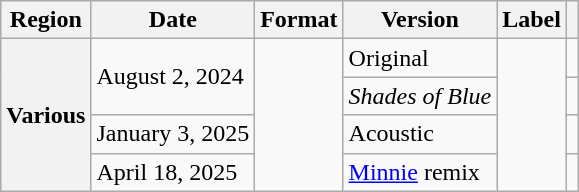<table class="wikitable plainrowheaders">
<tr>
<th scope="col">Region</th>
<th scope="col">Date</th>
<th scope="col">Format</th>
<th scope="col">Version</th>
<th scope="col">Label</th>
<th scope="col"></th>
</tr>
<tr>
<th scope="row" rowspan="4">Various</th>
<td rowspan="2">August 2, 2024</td>
<td rowspan="4"></td>
<td>Original</td>
<td rowspan="4"></td>
<td style="text-align:center"></td>
</tr>
<tr>
<td><em>Shades of Blue</em></td>
<td style="text-align:center"></td>
</tr>
<tr>
<td>January 3, 2025</td>
<td>Acoustic</td>
<td style="text-align:center"></td>
</tr>
<tr>
<td>April 18, 2025</td>
<td><a href='#'>Minnie</a> remix</td>
<td style="text-align:center"></td>
</tr>
</table>
